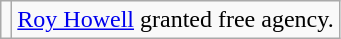<table class="wikitable">
<tr>
<td></td>
<td><a href='#'>Roy Howell</a> granted free agency.</td>
</tr>
</table>
